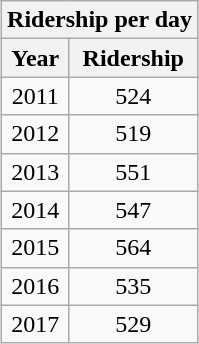<table class="wikitable" style="margin: 1em 0.2em; text-align: center;">
<tr>
<th colspan="2">Ridership per day </th>
</tr>
<tr>
<th>Year</th>
<th>Ridership</th>
</tr>
<tr>
<td>2011</td>
<td>524</td>
</tr>
<tr>
<td>2012</td>
<td>519</td>
</tr>
<tr>
<td>2013</td>
<td>551</td>
</tr>
<tr>
<td>2014</td>
<td>547</td>
</tr>
<tr>
<td>2015</td>
<td>564</td>
</tr>
<tr>
<td>2016</td>
<td>535</td>
</tr>
<tr>
<td>2017</td>
<td>529</td>
</tr>
</table>
